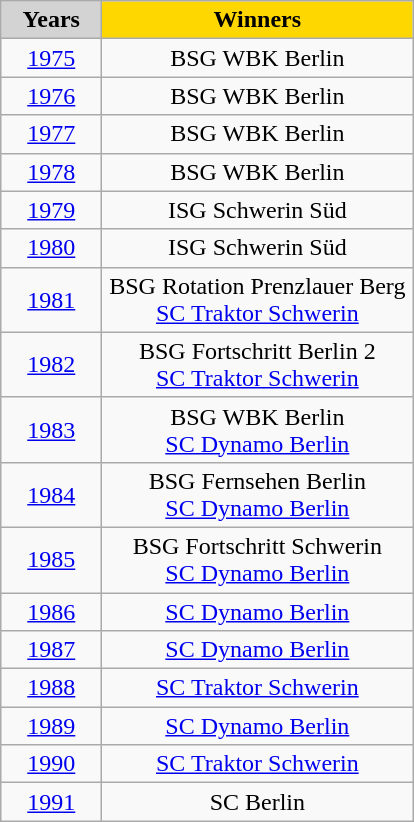<table class="wikitable">
<tr>
<th width=60; style="background:#d3d3d3">Years</th>
<th width=200; style="background:gold">Winners</th>
</tr>
<tr align=center>
<td><a href='#'>1975</a></td>
<td>BSG WBK Berlin</td>
</tr>
<tr align=center>
<td><a href='#'>1976</a></td>
<td>BSG WBK Berlin</td>
</tr>
<tr align=center>
<td><a href='#'>1977</a></td>
<td>BSG WBK Berlin</td>
</tr>
<tr align=center>
<td><a href='#'>1978</a></td>
<td>BSG WBK Berlin</td>
</tr>
<tr align=center>
<td><a href='#'>1979</a></td>
<td>ISG Schwerin Süd</td>
</tr>
<tr align=center>
<td><a href='#'>1980</a></td>
<td>ISG Schwerin Süd</td>
</tr>
<tr align=center>
<td><a href='#'>1981</a></td>
<td>BSG Rotation Prenzlauer Berg <br> <a href='#'>SC Traktor Schwerin</a></td>
</tr>
<tr align=center>
<td><a href='#'>1982</a></td>
<td>BSG Fortschritt Berlin 2 <br> <a href='#'>SC Traktor Schwerin</a></td>
</tr>
<tr align=center>
<td><a href='#'>1983</a></td>
<td>BSG WBK Berlin <br> <a href='#'>SC Dynamo Berlin</a></td>
</tr>
<tr align=center>
<td><a href='#'>1984</a></td>
<td>BSG Fernsehen Berlin <br> <a href='#'>SC Dynamo Berlin</a></td>
</tr>
<tr align=center>
<td><a href='#'>1985</a></td>
<td>BSG Fortschritt Schwerin <br> <a href='#'>SC Dynamo Berlin</a></td>
</tr>
<tr align=center>
<td><a href='#'>1986</a></td>
<td><a href='#'>SC Dynamo Berlin</a></td>
</tr>
<tr align=center>
<td><a href='#'>1987</a></td>
<td><a href='#'>SC Dynamo Berlin</a></td>
</tr>
<tr align=center>
<td><a href='#'>1988</a></td>
<td><a href='#'>SC Traktor Schwerin</a></td>
</tr>
<tr align=center>
<td><a href='#'>1989</a></td>
<td><a href='#'>SC Dynamo Berlin</a></td>
</tr>
<tr align=center>
<td><a href='#'>1990</a></td>
<td><a href='#'>SC Traktor Schwerin</a></td>
</tr>
<tr align=center>
<td><a href='#'>1991</a></td>
<td>SC Berlin</td>
</tr>
</table>
